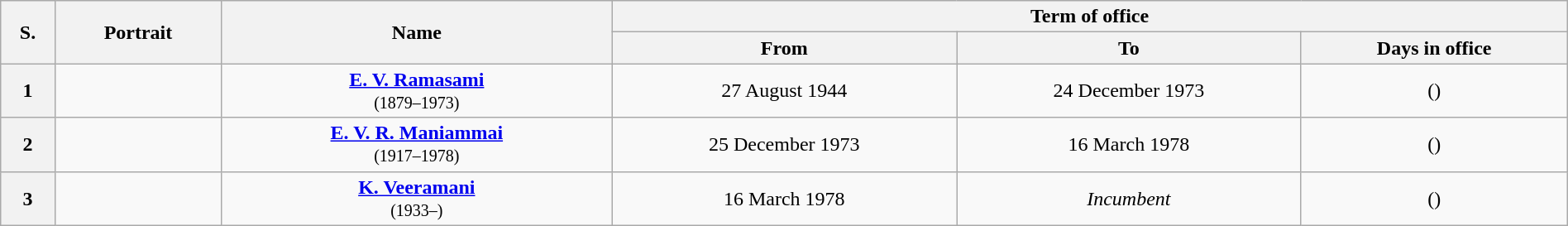<table class="wikitable" style="width:100%; text-align:center">
<tr>
<th rowspan=2>S.</th>
<th rowspan=2>Portrait</th>
<th rowspan=2>Name<br><small></small></th>
<th colspan=3>Term  of office</th>
</tr>
<tr>
<th>From</th>
<th>To</th>
<th>Days in office</th>
</tr>
<tr>
<th>1</th>
<td></td>
<td><strong><a href='#'>E. V. Ramasami</a></strong><br><small>(1879–1973)</small></td>
<td>27 August 1944</td>
<td>24 December 1973</td>
<td>()</td>
</tr>
<tr>
<th>2</th>
<td></td>
<td><strong><a href='#'>E. V. R. Maniammai</a></strong><br><small>(1917–1978)</small></td>
<td>25 December 1973</td>
<td>16 March 1978</td>
<td>()</td>
</tr>
<tr>
<th>3</th>
<td></td>
<td><strong><a href='#'>K. Veeramani</a></strong><br><small>(1933–)</small></td>
<td>16 March 1978</td>
<td><em>Incumbent</em></td>
<td>()</td>
</tr>
</table>
